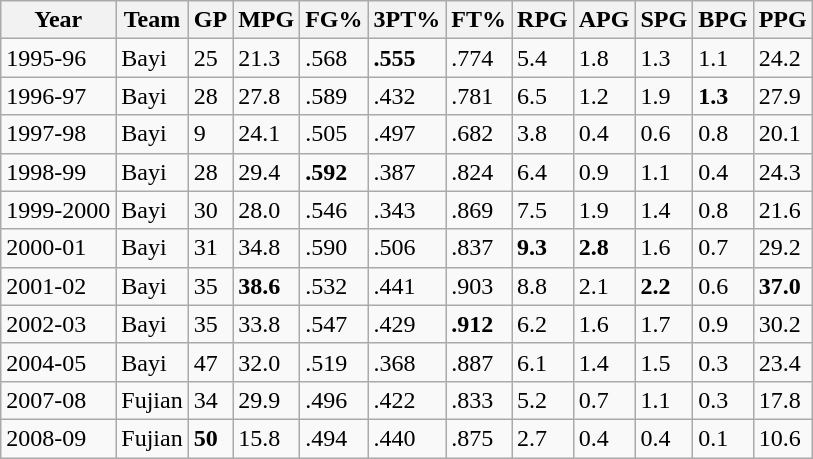<table class="wikitable">
<tr>
<th>Year</th>
<th>Team</th>
<th>GP</th>
<th>MPG</th>
<th>FG%</th>
<th>3PT%</th>
<th>FT%</th>
<th>RPG</th>
<th>APG</th>
<th>SPG</th>
<th>BPG</th>
<th>PPG</th>
</tr>
<tr>
<td>1995-96</td>
<td>Bayi</td>
<td>25</td>
<td>21.3</td>
<td>.568</td>
<td><strong>.555</strong></td>
<td>.774</td>
<td>5.4</td>
<td>1.8</td>
<td>1.3</td>
<td>1.1</td>
<td>24.2</td>
</tr>
<tr>
<td>1996-97</td>
<td>Bayi</td>
<td>28</td>
<td>27.8</td>
<td>.589</td>
<td>.432</td>
<td>.781</td>
<td>6.5</td>
<td>1.2</td>
<td>1.9</td>
<td><strong>1.3</strong></td>
<td>27.9</td>
</tr>
<tr>
<td>1997-98</td>
<td>Bayi</td>
<td>9</td>
<td>24.1</td>
<td>.505</td>
<td>.497</td>
<td>.682</td>
<td>3.8</td>
<td>0.4</td>
<td>0.6</td>
<td>0.8</td>
<td>20.1</td>
</tr>
<tr>
<td>1998-99</td>
<td>Bayi</td>
<td>28</td>
<td>29.4</td>
<td><strong>.592</strong></td>
<td>.387</td>
<td>.824</td>
<td>6.4</td>
<td>0.9</td>
<td>1.1</td>
<td>0.4</td>
<td>24.3</td>
</tr>
<tr>
<td>1999-2000</td>
<td>Bayi</td>
<td>30</td>
<td>28.0</td>
<td>.546</td>
<td>.343</td>
<td>.869</td>
<td>7.5</td>
<td>1.9</td>
<td>1.4</td>
<td>0.8</td>
<td>21.6</td>
</tr>
<tr>
<td>2000-01</td>
<td>Bayi</td>
<td>31</td>
<td>34.8</td>
<td>.590</td>
<td>.506</td>
<td>.837</td>
<td><strong>9.3</strong></td>
<td><strong>2.8</strong></td>
<td>1.6</td>
<td>0.7</td>
<td>29.2</td>
</tr>
<tr>
<td>2001-02</td>
<td>Bayi</td>
<td>35</td>
<td><strong>38.6</strong></td>
<td>.532</td>
<td>.441</td>
<td>.903</td>
<td>8.8</td>
<td>2.1</td>
<td><strong>2.2</strong></td>
<td>0.6</td>
<td><strong>37.0</strong></td>
</tr>
<tr>
<td>2002-03</td>
<td>Bayi</td>
<td>35</td>
<td>33.8</td>
<td>.547</td>
<td>.429</td>
<td><strong>.912</strong></td>
<td>6.2</td>
<td>1.6</td>
<td>1.7</td>
<td>0.9</td>
<td>30.2</td>
</tr>
<tr>
<td>2004-05</td>
<td>Bayi</td>
<td>47</td>
<td>32.0</td>
<td>.519</td>
<td>.368</td>
<td>.887</td>
<td>6.1</td>
<td>1.4</td>
<td>1.5</td>
<td>0.3</td>
<td>23.4</td>
</tr>
<tr>
<td>2007-08</td>
<td>Fujian</td>
<td>34</td>
<td>29.9</td>
<td>.496</td>
<td>.422</td>
<td>.833</td>
<td>5.2</td>
<td>0.7</td>
<td>1.1</td>
<td>0.3</td>
<td>17.8</td>
</tr>
<tr>
<td>2008-09</td>
<td>Fujian</td>
<td><strong>50</strong></td>
<td>15.8</td>
<td>.494</td>
<td>.440</td>
<td>.875</td>
<td>2.7</td>
<td>0.4</td>
<td>0.4</td>
<td>0.1</td>
<td>10.6</td>
</tr>
</table>
